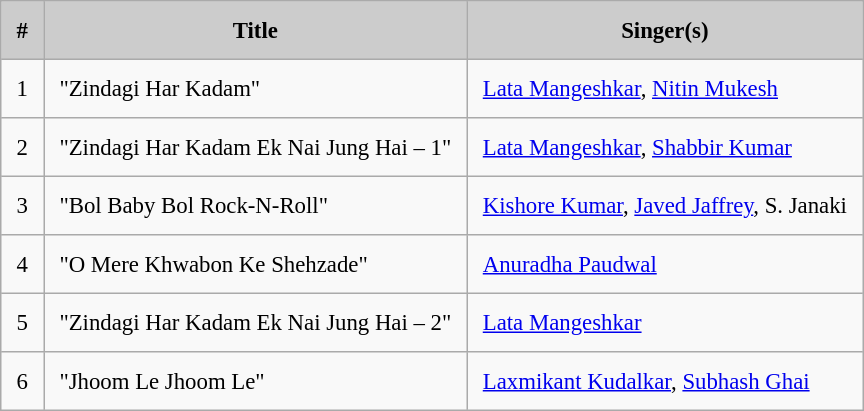<table border="10" cellpadding="10" cellspacing="0" style="margin: 1em 1em 1em 0; background: #f9f9f9; border: 1px #aaa solid; border-collapse: collapse; font-size: 95%;">
<tr bgcolor="#CCCCCC" align="centr">
<th>#</th>
<th>Title</th>
<th>Singer(s)</th>
</tr>
<tr>
<td>1</td>
<td>"Zindagi Har Kadam"</td>
<td><a href='#'>Lata Mangeshkar</a>, <a href='#'>Nitin Mukesh</a></td>
</tr>
<tr>
<td>2</td>
<td>"Zindagi Har Kadam Ek Nai Jung Hai – 1"</td>
<td><a href='#'>Lata Mangeshkar</a>, <a href='#'>Shabbir Kumar</a></td>
</tr>
<tr>
<td>3</td>
<td>"Bol Baby Bol Rock-N-Roll"</td>
<td><a href='#'>Kishore Kumar</a>, <a href='#'>Javed Jaffrey</a>, S. Janaki</td>
</tr>
<tr>
<td>4</td>
<td>"O Mere Khwabon Ke Shehzade"</td>
<td><a href='#'>Anuradha Paudwal</a></td>
</tr>
<tr>
<td>5</td>
<td>"Zindagi Har Kadam Ek Nai Jung Hai – 2"</td>
<td><a href='#'>Lata Mangeshkar</a></td>
</tr>
<tr>
<td>6</td>
<td>"Jhoom Le Jhoom Le"</td>
<td><a href='#'>Laxmikant Kudalkar</a>, <a href='#'>Subhash Ghai</a></td>
</tr>
</table>
